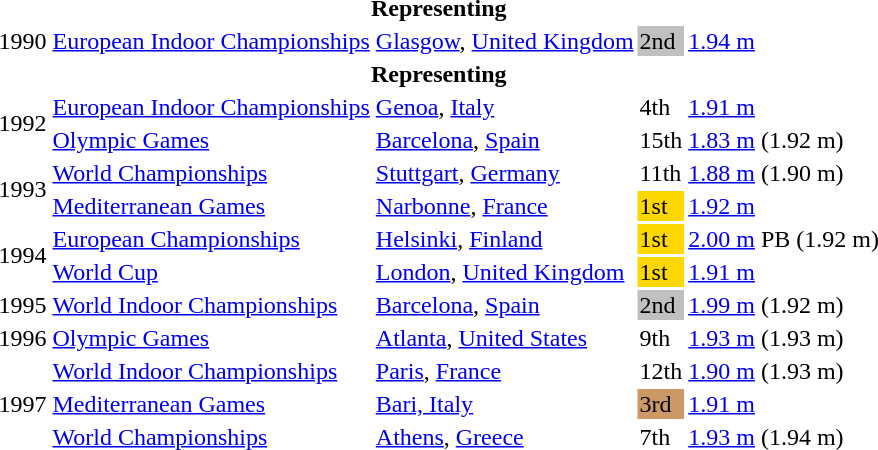<table>
<tr>
<th colspan="5">Representing </th>
</tr>
<tr>
<td>1990</td>
<td><a href='#'>European Indoor Championships</a></td>
<td><a href='#'>Glasgow</a>, <a href='#'>United Kingdom</a></td>
<td bgcolor="silver">2nd</td>
<td><a href='#'>1.94 m</a></td>
</tr>
<tr>
<th colspan="5">Representing </th>
</tr>
<tr>
<td rowspan=2>1992</td>
<td><a href='#'>European Indoor Championships</a></td>
<td><a href='#'>Genoa</a>, <a href='#'>Italy</a></td>
<td>4th</td>
<td><a href='#'>1.91 m</a></td>
</tr>
<tr>
<td><a href='#'>Olympic Games</a></td>
<td><a href='#'>Barcelona</a>, <a href='#'>Spain</a></td>
<td>15th</td>
<td><a href='#'>1.83 m</a>  (1.92 m)</td>
</tr>
<tr>
<td rowspan=2>1993</td>
<td><a href='#'>World Championships</a></td>
<td><a href='#'>Stuttgart</a>, <a href='#'>Germany</a></td>
<td>11th</td>
<td><a href='#'>1.88 m</a>  (1.90 m)</td>
</tr>
<tr>
<td><a href='#'>Mediterranean Games</a></td>
<td><a href='#'>Narbonne</a>, <a href='#'>France</a></td>
<td bgcolor="gold">1st</td>
<td><a href='#'>1.92 m</a></td>
</tr>
<tr>
<td rowspan=2>1994</td>
<td><a href='#'>European Championships</a></td>
<td><a href='#'>Helsinki</a>, <a href='#'>Finland</a></td>
<td bgcolor="gold">1st</td>
<td><a href='#'>2.00 m</a> PB  (1.92 m)</td>
</tr>
<tr>
<td><a href='#'>World Cup</a></td>
<td><a href='#'>London</a>, <a href='#'>United Kingdom</a></td>
<td bgcolor="gold">1st</td>
<td><a href='#'>1.91 m</a></td>
</tr>
<tr>
<td>1995</td>
<td><a href='#'>World Indoor Championships</a></td>
<td><a href='#'>Barcelona</a>, <a href='#'>Spain</a></td>
<td bgcolor="silver">2nd</td>
<td><a href='#'>1.99 m</a>  (1.92 m)</td>
</tr>
<tr>
<td>1996</td>
<td><a href='#'>Olympic Games</a></td>
<td><a href='#'>Atlanta</a>, <a href='#'>United States</a></td>
<td>9th</td>
<td><a href='#'>1.93 m</a>  (1.93 m)</td>
</tr>
<tr>
<td rowspan=3>1997</td>
<td><a href='#'>World Indoor Championships</a></td>
<td><a href='#'>Paris</a>, <a href='#'>France</a></td>
<td>12th</td>
<td><a href='#'>1.90 m</a>  (1.93 m)</td>
</tr>
<tr>
<td><a href='#'>Mediterranean Games</a></td>
<td><a href='#'>Bari, Italy</a></td>
<td bgcolor=cc9966>3rd</td>
<td><a href='#'>1.91 m</a></td>
</tr>
<tr>
<td><a href='#'>World Championships</a></td>
<td><a href='#'>Athens</a>, <a href='#'>Greece</a></td>
<td>7th</td>
<td><a href='#'>1.93 m</a>  (1.94 m)</td>
</tr>
</table>
